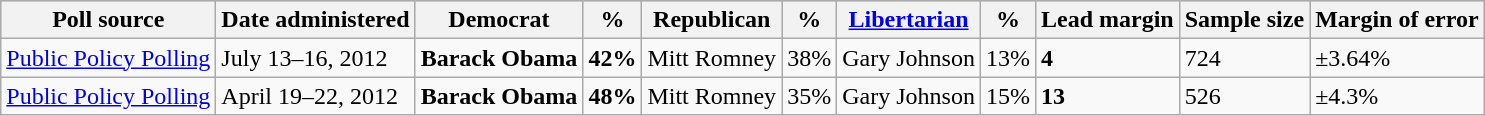<table class="wikitable">
<tr style="background:lightgrey;">
<th>Poll source</th>
<th>Date administered</th>
<th>Democrat</th>
<th>%</th>
<th>Republican</th>
<th>%</th>
<th><a href='#'>Libertarian</a></th>
<th>%</th>
<th>Lead margin</th>
<th>Sample size</th>
<th>Margin of error</th>
</tr>
<tr>
<td><a href='#'>Public Policy Polling</a></td>
<td>July 13–16, 2012</td>
<td><strong>Barack Obama</strong></td>
<td><strong>42%</strong></td>
<td>Mitt Romney</td>
<td>38%</td>
<td>Gary Johnson</td>
<td>13%</td>
<td><strong>4</strong></td>
<td>724</td>
<td>±3.64%</td>
</tr>
<tr>
<td><a href='#'>Public Policy Polling</a></td>
<td>April 19–22, 2012</td>
<td><strong>Barack Obama</strong></td>
<td><strong>48%</strong></td>
<td>Mitt Romney</td>
<td>35%</td>
<td>Gary Johnson</td>
<td>15%</td>
<td><strong>13</strong></td>
<td>526</td>
<td>±4.3%</td>
</tr>
</table>
